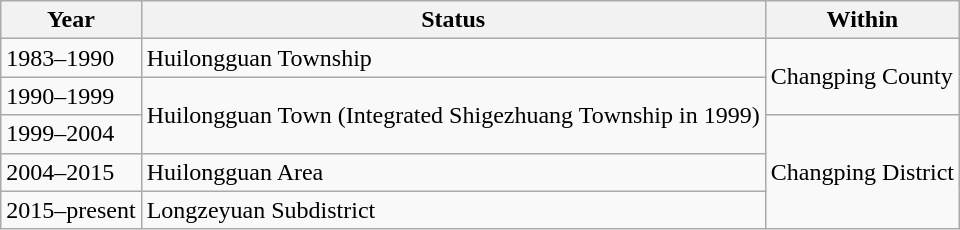<table class="wikitable">
<tr>
<th>Year</th>
<th>Status</th>
<th>Within</th>
</tr>
<tr>
<td>1983–1990</td>
<td>Huilongguan Township</td>
<td rowspan="2">Changping County</td>
</tr>
<tr>
<td>1990–1999</td>
<td rowspan="2">Huilongguan Town (Integrated Shigezhuang Township in 1999)</td>
</tr>
<tr>
<td>1999–2004</td>
<td rowspan="3">Changping District</td>
</tr>
<tr>
<td>2004–2015</td>
<td>Huilongguan Area</td>
</tr>
<tr>
<td>2015–present</td>
<td>Longzeyuan Subdistrict</td>
</tr>
</table>
